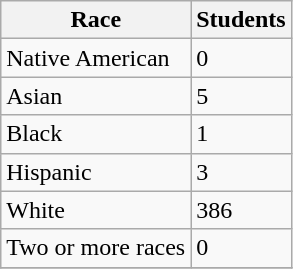<table class="wikitable">
<tr>
<th>Race</th>
<th>Students</th>
</tr>
<tr>
<td>Native American</td>
<td>0</td>
</tr>
<tr>
<td>Asian</td>
<td>5</td>
</tr>
<tr>
<td>Black</td>
<td>1</td>
</tr>
<tr>
<td>Hispanic</td>
<td>3</td>
</tr>
<tr>
<td>White</td>
<td>386</td>
</tr>
<tr>
<td>Two or more races</td>
<td>0</td>
</tr>
<tr>
</tr>
</table>
